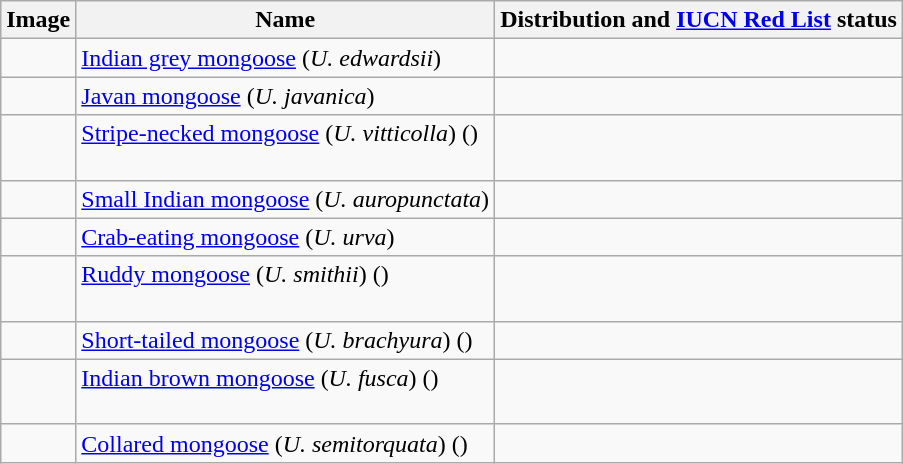<table class="wikitable">
<tr>
<th>Image</th>
<th>Name</th>
<th>Distribution and <a href='#'>IUCN Red List</a> status</th>
</tr>
<tr style="vertical-align: top;">
<td></td>
<td><a href='#'>Indian grey mongoose</a> (<em>U. edwardsii</em>) </td>
<td></td>
</tr>
<tr style="vertical-align: top;">
<td></td>
<td><a href='#'>Javan mongoose</a> (<em>U. javanica</em>) </td>
<td></td>
</tr>
<tr style="vertical-align: top;">
<td></td>
<td><a href='#'>Stripe-necked mongoose</a> (<em>U. vitticolla</em>) ()</td>
<td><br><br></td>
</tr>
<tr style="vertical-align: top;">
<td></td>
<td><a href='#'>Small Indian mongoose</a> (<em>U. auropunctata</em>) </td>
<td></td>
</tr>
<tr style="vertical-align: top;">
<td></td>
<td><a href='#'>Crab-eating mongoose</a> (<em>U. urva</em>) </td>
<td></td>
</tr>
<tr style="vertical-align: top;">
<td></td>
<td><a href='#'>Ruddy mongoose</a> (<em>U. smithii</em>) ()</td>
<td><br><br></td>
</tr>
<tr style="vertical-align: top;">
<td></td>
<td><a href='#'>Short-tailed mongoose</a> (<em>U. brachyura</em>) ()</td>
<td></td>
</tr>
<tr style="vertical-align: top;">
<td></td>
<td><a href='#'>Indian brown mongoose</a> (<em>U. fusca</em>) ()</td>
<td><br><br></td>
</tr>
<tr style="vertical-align: top;">
<td></td>
<td><a href='#'>Collared mongoose</a> (<em>U. semitorquata</em>) ()</td>
<td></td>
</tr>
</table>
